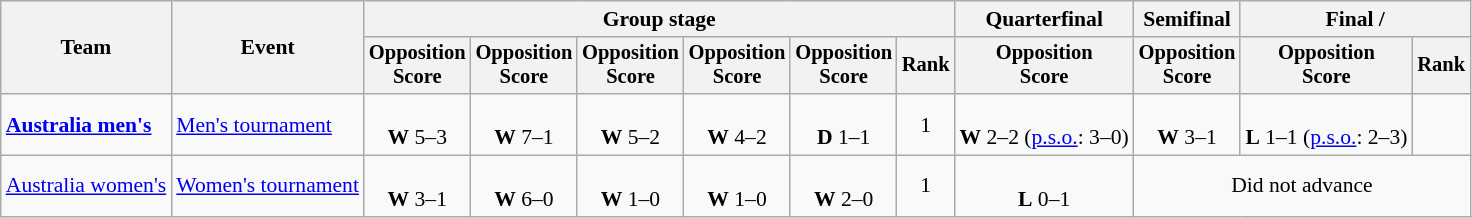<table class=wikitable style=font-size:90%;text-align:center>
<tr>
<th rowspan=2>Team</th>
<th rowspan=2>Event</th>
<th colspan=6>Group stage</th>
<th>Quarterfinal</th>
<th>Semifinal</th>
<th colspan=2>Final / </th>
</tr>
<tr style=font-size:95%>
<th>Opposition<br>Score</th>
<th>Opposition<br>Score</th>
<th>Opposition<br>Score</th>
<th>Opposition<br>Score</th>
<th>Opposition<br>Score</th>
<th>Rank</th>
<th>Opposition<br>Score</th>
<th>Opposition<br>Score</th>
<th>Opposition<br>Score</th>
<th>Rank</th>
</tr>
<tr>
<td align=left><strong><a href='#'>Australia men's</a></strong></td>
<td align=left><a href='#'>Men's tournament</a></td>
<td><br><strong>W</strong> 5–3</td>
<td><br><strong>W</strong> 7–1</td>
<td><br><strong>W</strong> 5–2</td>
<td><br><strong>W</strong> 4–2</td>
<td><br><strong>D</strong> 1–1</td>
<td>1</td>
<td><br><strong>W</strong> 2–2 (<a href='#'>p.s.o.</a>: 3–0)</td>
<td><br><strong>W</strong> 3–1</td>
<td><br><strong>L</strong> 1–1 (<a href='#'>p.s.o.</a>: 2–3)</td>
<td></td>
</tr>
<tr>
<td align=left><a href='#'>Australia women's</a></td>
<td align=left><a href='#'>Women's tournament</a></td>
<td><br><strong>W</strong> 3–1</td>
<td><br><strong>W</strong> 6–0</td>
<td><br><strong>W</strong> 1–0</td>
<td><br><strong>W</strong> 1–0</td>
<td><br><strong>W</strong> 2–0</td>
<td>1</td>
<td><br><strong>L</strong> 0–1</td>
<td colspan=3>Did not advance</td>
</tr>
</table>
